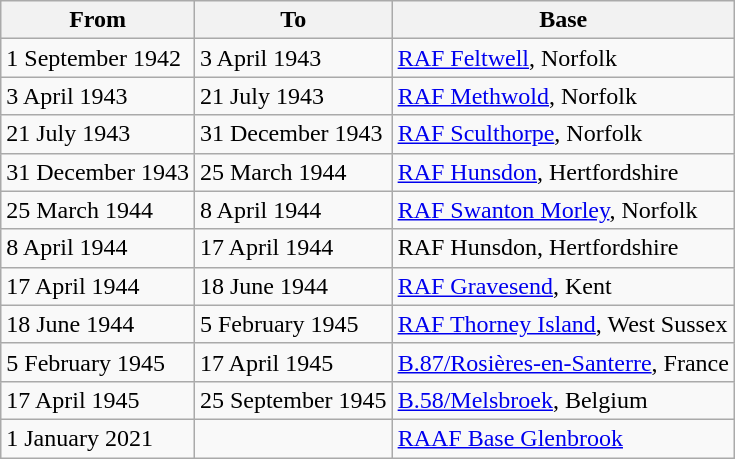<table class="wikitable">
<tr>
<th>From</th>
<th>To</th>
<th>Base</th>
</tr>
<tr>
<td>1 September 1942</td>
<td>3 April 1943</td>
<td><a href='#'>RAF Feltwell</a>, Norfolk</td>
</tr>
<tr>
<td>3 April 1943</td>
<td>21 July 1943</td>
<td><a href='#'>RAF Methwold</a>, Norfolk</td>
</tr>
<tr>
<td>21 July 1943</td>
<td>31 December 1943</td>
<td><a href='#'>RAF Sculthorpe</a>, Norfolk</td>
</tr>
<tr>
<td>31 December 1943</td>
<td>25 March 1944</td>
<td><a href='#'>RAF Hunsdon</a>, Hertfordshire</td>
</tr>
<tr>
<td>25 March 1944</td>
<td>8 April 1944</td>
<td><a href='#'>RAF Swanton Morley</a>, Norfolk</td>
</tr>
<tr>
<td>8 April 1944</td>
<td>17 April 1944</td>
<td>RAF Hunsdon, Hertfordshire</td>
</tr>
<tr>
<td>17 April 1944</td>
<td>18 June 1944</td>
<td><a href='#'>RAF Gravesend</a>, Kent</td>
</tr>
<tr>
<td>18 June 1944</td>
<td>5 February 1945</td>
<td><a href='#'>RAF Thorney Island</a>, West Sussex</td>
</tr>
<tr>
<td>5 February 1945</td>
<td>17 April 1945</td>
<td><a href='#'>B.87/Rosières-en-Santerre</a>, France</td>
</tr>
<tr>
<td>17 April 1945</td>
<td>25 September 1945</td>
<td><a href='#'>B.58/Melsbroek</a>, Belgium</td>
</tr>
<tr>
<td>1 January 2021</td>
<td></td>
<td><a href='#'>RAAF Base Glenbrook</a></td>
</tr>
</table>
